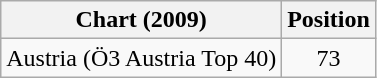<table class="wikitable plainrowheaders">
<tr>
<th>Chart (2009)</th>
<th>Position</th>
</tr>
<tr>
<td>Austria (Ö3 Austria Top 40)</td>
<td align="center">73</td>
</tr>
</table>
